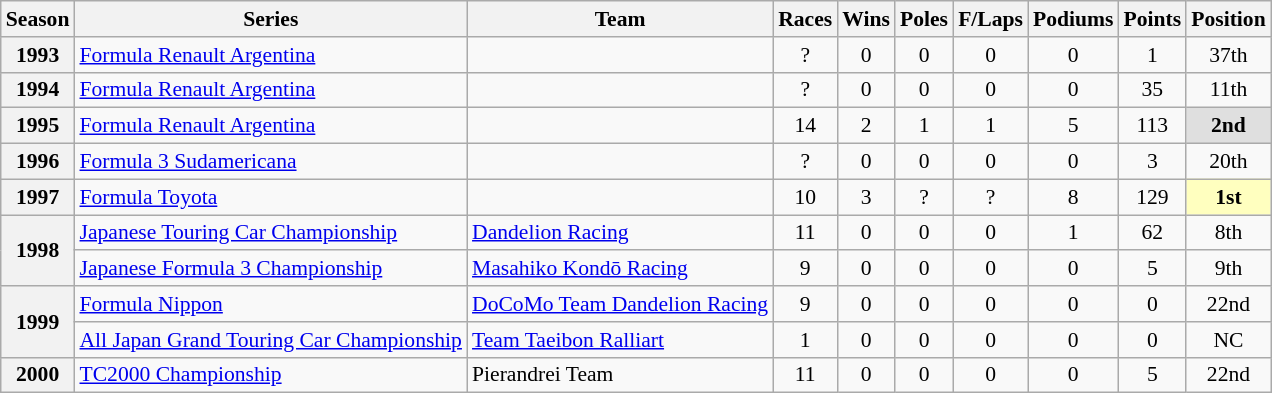<table class="wikitable" style="font-size: 90%; text-align:center">
<tr>
<th>Season</th>
<th>Series</th>
<th>Team</th>
<th>Races</th>
<th>Wins</th>
<th>Poles</th>
<th>F/Laps</th>
<th>Podiums</th>
<th>Points</th>
<th>Position</th>
</tr>
<tr>
<th>1993</th>
<td align="left"><a href='#'>Formula Renault Argentina</a></td>
<td></td>
<td>?</td>
<td>0</td>
<td>0</td>
<td>0</td>
<td>0</td>
<td>1</td>
<td>37th</td>
</tr>
<tr>
<th>1994</th>
<td align="left"><a href='#'>Formula Renault Argentina</a></td>
<td></td>
<td>?</td>
<td>0</td>
<td>0</td>
<td>0</td>
<td>0</td>
<td>35</td>
<td>11th</td>
</tr>
<tr>
<th>1995</th>
<td align="left"><a href='#'>Formula Renault Argentina</a></td>
<td></td>
<td>14</td>
<td>2</td>
<td>1</td>
<td>1</td>
<td>5</td>
<td>113</td>
<td style="background:#DFDFDF"><strong>2nd</strong></td>
</tr>
<tr>
<th>1996</th>
<td align="left"><a href='#'>Formula 3 Sudamericana</a></td>
<td></td>
<td>?</td>
<td>0</td>
<td>0</td>
<td>0</td>
<td>0</td>
<td>3</td>
<td>20th</td>
</tr>
<tr>
<th>1997</th>
<td align="left"><a href='#'>Formula Toyota</a></td>
<td></td>
<td>10</td>
<td>3</td>
<td>?</td>
<td>?</td>
<td>8</td>
<td>129</td>
<td style="background:#FFFFBF"><strong>1st</strong></td>
</tr>
<tr>
<th rowspan="2">1998</th>
<td align="left"><a href='#'>Japanese Touring Car Championship</a></td>
<td align="left"><a href='#'>Dandelion Racing</a></td>
<td>11</td>
<td>0</td>
<td>0</td>
<td>0</td>
<td>1</td>
<td>62</td>
<td>8th</td>
</tr>
<tr>
<td align="left"><a href='#'>Japanese Formula 3 Championship</a></td>
<td align="left"><a href='#'>Masahiko Kondō Racing</a></td>
<td>9</td>
<td>0</td>
<td>0</td>
<td>0</td>
<td>0</td>
<td>5</td>
<td>9th</td>
</tr>
<tr>
<th rowspan="2">1999</th>
<td align="left"><a href='#'>Formula Nippon</a></td>
<td align="left"><a href='#'>DoCoMo Team Dandelion Racing</a></td>
<td>9</td>
<td>0</td>
<td>0</td>
<td>0</td>
<td>0</td>
<td>0</td>
<td>22nd</td>
</tr>
<tr>
<td align="left"><a href='#'>All Japan Grand Touring Car Championship</a></td>
<td align="left"><a href='#'>Team Taeibon Ralliart</a></td>
<td>1</td>
<td>0</td>
<td>0</td>
<td>0</td>
<td>0</td>
<td>0</td>
<td>NC</td>
</tr>
<tr>
<th>2000</th>
<td align="left"><a href='#'>TC2000 Championship</a></td>
<td align="left">Pierandrei Team</td>
<td>11</td>
<td>0</td>
<td>0</td>
<td>0</td>
<td>0</td>
<td>5</td>
<td>22nd</td>
</tr>
</table>
